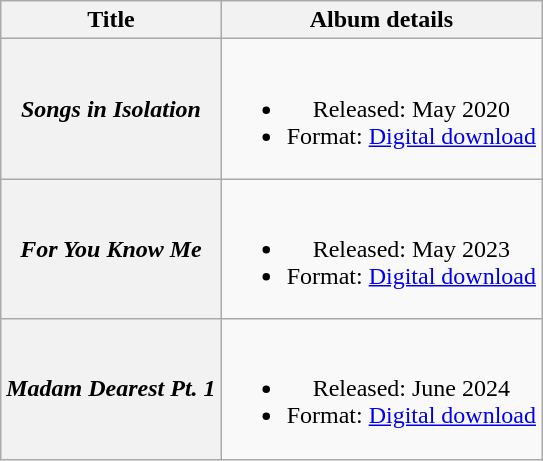<table class="wikitable plainrowheaders" style="text-align: center;">
<tr>
<th scope="col">Title</th>
<th scope="col">Album details</th>
</tr>
<tr>
<th scope="row"><em>Songs in Isolation</em></th>
<td><br><ul><li>Released: May 2020</li><li>Format: <a href='#'>Digital download</a></li></ul></td>
</tr>
<tr>
<th scope="row"><em>For You Know Me</em></th>
<td><br><ul><li>Released:  May 2023</li><li>Format: <a href='#'>Digital download</a></li></ul></td>
</tr>
<tr>
<th scope="row"><em>Madam Dearest Pt. 1</em></th>
<td><br><ul><li>Released: June 2024</li><li>Format: <a href='#'>Digital download</a></li></ul></td>
</tr>
</table>
